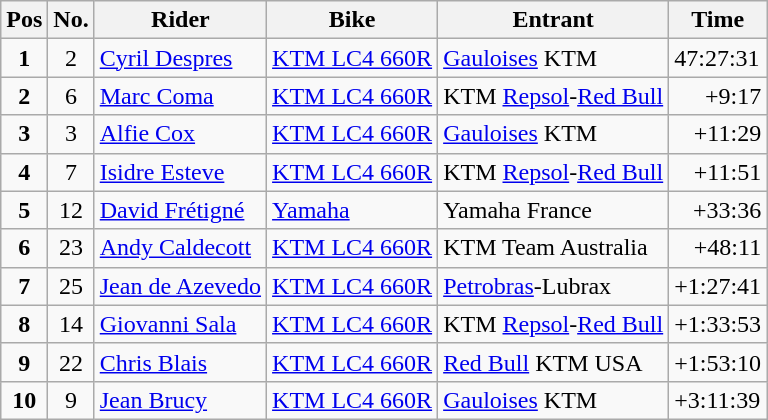<table class="wikitable">
<tr>
<th>Pos</th>
<th>No.</th>
<th>Rider</th>
<th>Bike</th>
<th>Entrant</th>
<th>Time</th>
</tr>
<tr>
<td align=center><strong>1</strong></td>
<td align=center>2</td>
<td> <a href='#'>Cyril Despres</a></td>
<td><a href='#'>KTM LC4 660R</a></td>
<td><a href='#'>Gauloises</a> KTM</td>
<td>47:27:31</td>
</tr>
<tr>
<td align=center><strong>2</strong></td>
<td align=center>6</td>
<td> <a href='#'>Marc Coma</a></td>
<td><a href='#'>KTM LC4 660R</a></td>
<td>KTM <a href='#'>Repsol</a>-<a href='#'>Red Bull</a></td>
<td align=right>+9:17</td>
</tr>
<tr>
<td align=center><strong>3</strong></td>
<td align=center>3</td>
<td> <a href='#'>Alfie Cox</a></td>
<td><a href='#'>KTM LC4 660R</a></td>
<td><a href='#'>Gauloises</a> KTM</td>
<td align=right>+11:29</td>
</tr>
<tr>
<td align=center><strong>4</strong></td>
<td align=center>7</td>
<td> <a href='#'>Isidre Esteve</a></td>
<td><a href='#'>KTM LC4 660R</a></td>
<td>KTM <a href='#'>Repsol</a>-<a href='#'>Red Bull</a></td>
<td align=right>+11:51</td>
</tr>
<tr>
<td align=center><strong>5</strong></td>
<td align=center>12</td>
<td> <a href='#'>David Frétigné</a></td>
<td><a href='#'>Yamaha</a></td>
<td>Yamaha France</td>
<td align=right>+33:36</td>
</tr>
<tr>
<td align=center><strong>6</strong></td>
<td align=center>23</td>
<td> <a href='#'>Andy Caldecott</a></td>
<td><a href='#'>KTM LC4 660R</a></td>
<td>KTM Team Australia</td>
<td align=right>+48:11</td>
</tr>
<tr>
<td align=center><strong>7</strong></td>
<td align=center>25</td>
<td> <a href='#'>Jean de Azevedo</a></td>
<td><a href='#'>KTM LC4 660R</a></td>
<td><a href='#'>Petrobras</a>-Lubrax</td>
<td>+1:27:41</td>
</tr>
<tr>
<td align=center><strong>8</strong></td>
<td align=center>14</td>
<td> <a href='#'>Giovanni Sala</a></td>
<td><a href='#'>KTM LC4 660R</a></td>
<td>KTM <a href='#'>Repsol</a>-<a href='#'>Red Bull</a></td>
<td>+1:33:53</td>
</tr>
<tr>
<td align=center><strong>9</strong></td>
<td align=center>22</td>
<td> <a href='#'>Chris Blais</a></td>
<td><a href='#'>KTM LC4 660R</a></td>
<td><a href='#'>Red Bull</a> KTM USA</td>
<td>+1:53:10</td>
</tr>
<tr>
<td align=center><strong>10</strong></td>
<td align=center>9</td>
<td> <a href='#'>Jean Brucy</a></td>
<td><a href='#'>KTM LC4 660R</a></td>
<td><a href='#'>Gauloises</a> KTM</td>
<td>+3:11:39</td>
</tr>
</table>
